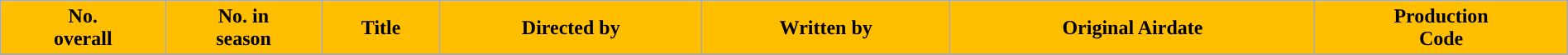<table class="wikitable plainrowheaders" style="width:100%; background:#fff;">
<tr>
<th ! style="background-color: #FFBF00;">No.<br>overall</th>
<th style="background-color: #FFBF00;">No. in<br>season</th>
<th ! style="background-color: #FFBF00;">Title</th>
<th ! style="background-color: #FFBF00;">Directed by</th>
<th ! style="background-color: #FFBF00;">Written by</th>
<th ! style="background-color: #FFBF00;">Original Airdate</th>
<th ! style="background-color: #FFBF00;">Production<br>Code</th>
</tr>
<tr>
</tr>
</table>
